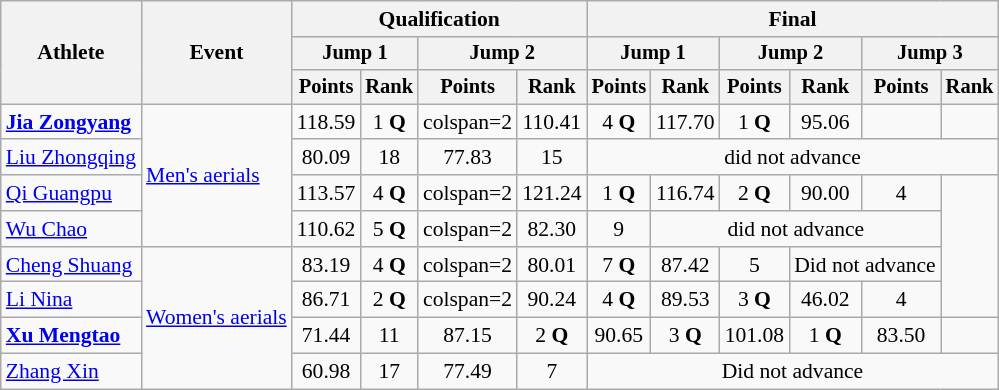<table class="wikitable" style="font-size:90%">
<tr>
<th rowspan="3">Athlete</th>
<th rowspan="3">Event</th>
<th colspan="4">Qualification</th>
<th colspan="6">Final</th>
</tr>
<tr style="font-size:95%">
<th colspan=2>Jump 1</th>
<th colspan=2>Jump 2</th>
<th colspan=2>Jump 1</th>
<th colspan=2>Jump 2</th>
<th colspan=2>Jump 3</th>
</tr>
<tr style="font-size:95%">
<th>Points</th>
<th>Rank</th>
<th>Points</th>
<th>Rank</th>
<th>Points</th>
<th>Rank</th>
<th>Points</th>
<th>Rank</th>
<th>Points</th>
<th>Rank</th>
</tr>
<tr align=center>
<td align=left><strong><a href='#'>Jia Zongyang</a></strong></td>
<td align=left rowspan=4><a href='#'>Men's aerials</a></td>
<td>118.59</td>
<td>1 <strong>Q</strong></td>
<td>colspan=2 </td>
<td>110.41</td>
<td>4 <strong>Q</strong></td>
<td>117.70</td>
<td>1 <strong>Q</strong></td>
<td>95.06</td>
<td></td>
</tr>
<tr align=center>
<td align=left><a href='#'>Liu Zhongqing</a></td>
<td>80.09</td>
<td>18</td>
<td>77.83</td>
<td>15</td>
<td colspan=6>did not advance</td>
</tr>
<tr align=center>
<td align=left><a href='#'>Qi Guangpu</a></td>
<td>113.57</td>
<td>4 <strong>Q</strong></td>
<td>colspan=2 </td>
<td>121.24</td>
<td>1 <strong>Q</strong></td>
<td>116.74</td>
<td>2 <strong>Q</strong></td>
<td>90.00</td>
<td>4</td>
</tr>
<tr align=center>
<td align=left><a href='#'>Wu Chao</a></td>
<td>110.62</td>
<td>5 <strong>Q</strong></td>
<td>colspan=2 </td>
<td>82.30</td>
<td>9</td>
<td colspan=4>did not advance</td>
</tr>
<tr align=center>
<td align=left><a href='#'>Cheng Shuang</a></td>
<td align=left rowspan=4><a href='#'>Women's aerials</a></td>
<td>83.19</td>
<td>4 <strong>Q</strong></td>
<td>colspan=2 </td>
<td>80.01</td>
<td>7 <strong>Q</strong></td>
<td>87.42</td>
<td>5</td>
<td colspan=2>Did not advance</td>
</tr>
<tr align=center>
<td align=left><a href='#'>Li Nina</a></td>
<td>86.71</td>
<td>2 <strong>Q</strong></td>
<td>colspan=2 </td>
<td>90.24</td>
<td>4 <strong>Q</strong></td>
<td>89.53</td>
<td>3 <strong>Q</strong></td>
<td>46.02</td>
<td>4</td>
</tr>
<tr align=center>
<td align=left><strong><a href='#'>Xu Mengtao</a></strong></td>
<td>71.44</td>
<td>11</td>
<td>87.15</td>
<td>2 <strong>Q</strong></td>
<td>90.65</td>
<td>3 <strong>Q</strong></td>
<td>101.08</td>
<td>1 <strong>Q</strong></td>
<td>83.50</td>
<td></td>
</tr>
<tr align=center>
<td align=left><a href='#'>Zhang Xin</a></td>
<td>60.98</td>
<td>17</td>
<td>77.49</td>
<td>7</td>
<td colspan=6>Did not advance</td>
</tr>
</table>
